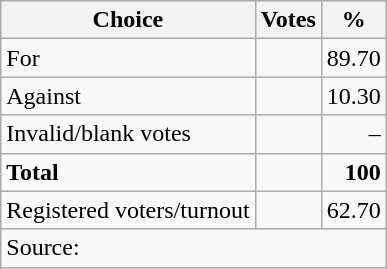<table class=wikitable style=text-align:right>
<tr>
<th>Choice</th>
<th>Votes</th>
<th>%</th>
</tr>
<tr>
<td align=left>For</td>
<td></td>
<td>89.70</td>
</tr>
<tr>
<td align=left>Against</td>
<td></td>
<td>10.30</td>
</tr>
<tr>
<td align=left>Invalid/blank votes</td>
<td></td>
<td>–</td>
</tr>
<tr>
<td align=left><strong>Total</strong></td>
<td></td>
<td><strong>100</strong></td>
</tr>
<tr>
<td align=left>Registered voters/turnout</td>
<td></td>
<td>62.70</td>
</tr>
<tr>
<td align=left colspan=4>Source: </td>
</tr>
</table>
